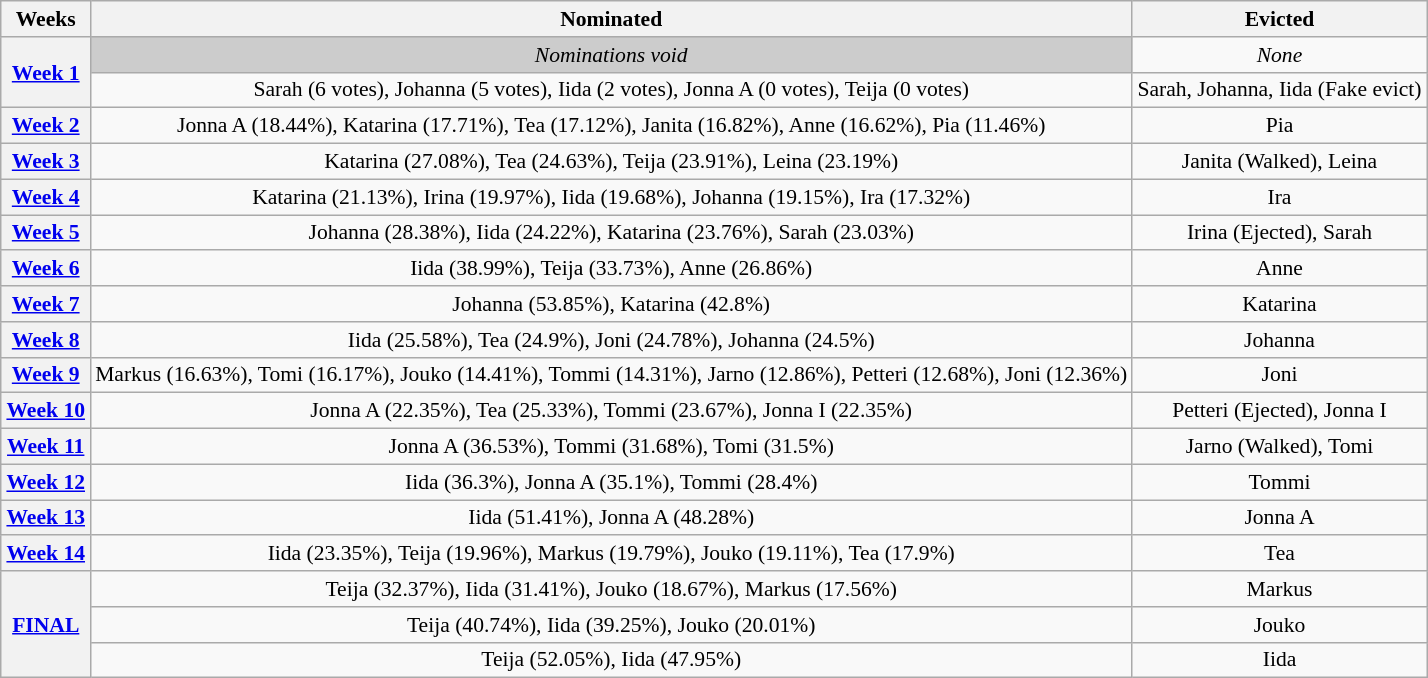<table class="wikitable" style="font-size:90%; text-align:center; margin-left: auto; margin-right: auto">
<tr>
<th>Weeks</th>
<th>Nominated</th>
<th>Evicted</th>
</tr>
<tr>
<th rowspan="2"><a href='#'>Week 1</a></th>
<td style="background:#ccc;"><em>Nominations void</em></td>
<td><em>None</em></td>
</tr>
<tr>
<td>Sarah (6 votes), Johanna (5 votes), Iida (2 votes), Jonna A (0 votes), Teija (0 votes)</td>
<td>Sarah, Johanna, Iida (Fake evict)</td>
</tr>
<tr>
<th><a href='#'>Week 2</a></th>
<td>Jonna A (18.44%), Katarina (17.71%), Tea (17.12%), Janita (16.82%), Anne (16.62%), Pia (11.46%)</td>
<td>Pia</td>
</tr>
<tr>
<th><a href='#'>Week 3</a></th>
<td>Katarina (27.08%), Tea (24.63%), Teija (23.91%), Leina (23.19%)</td>
<td>Janita (Walked), Leina</td>
</tr>
<tr>
<th><a href='#'>Week 4</a></th>
<td>Katarina (21.13%), Irina (19.97%), Iida (19.68%), Johanna (19.15%), Ira (17.32%)</td>
<td>Ira</td>
</tr>
<tr>
<th><a href='#'>Week 5</a></th>
<td>Johanna (28.38%), Iida (24.22%), Katarina (23.76%), Sarah (23.03%)</td>
<td>Irina (Ejected), Sarah</td>
</tr>
<tr>
<th><a href='#'>Week 6</a></th>
<td>Iida (38.99%), Teija (33.73%), Anne (26.86%)</td>
<td>Anne</td>
</tr>
<tr>
<th><a href='#'>Week 7</a></th>
<td>Johanna (53.85%), Katarina (42.8%)</td>
<td>Katarina</td>
</tr>
<tr>
<th><a href='#'>Week 8</a></th>
<td>Iida (25.58%), Tea (24.9%), Joni (24.78%), Johanna (24.5%)</td>
<td>Johanna</td>
</tr>
<tr>
<th><a href='#'>Week 9</a></th>
<td>Markus (16.63%), Tomi (16.17%), Jouko (14.41%), Tommi (14.31%), Jarno (12.86%), Petteri (12.68%), Joni (12.36%)</td>
<td>Joni</td>
</tr>
<tr>
<th><a href='#'>Week 10</a></th>
<td>Jonna A (22.35%), Tea (25.33%), Tommi (23.67%), Jonna I (22.35%)</td>
<td>Petteri (Ejected), Jonna I</td>
</tr>
<tr>
<th><a href='#'>Week 11</a></th>
<td>Jonna A (36.53%), Tommi (31.68%), Tomi (31.5%)</td>
<td>Jarno (Walked), Tomi</td>
</tr>
<tr>
<th><a href='#'>Week 12</a></th>
<td>Iida (36.3%), Jonna A (35.1%), Tommi (28.4%)</td>
<td>Tommi</td>
</tr>
<tr>
<th><a href='#'>Week 13</a></th>
<td>Iida (51.41%), Jonna A (48.28%)</td>
<td>Jonna A</td>
</tr>
<tr>
<th><a href='#'>Week 14</a></th>
<td>Iida (23.35%), Teija (19.96%), Markus (19.79%), Jouko (19.11%), Tea (17.9%)</td>
<td>Tea</td>
</tr>
<tr>
<th rowspan=3><a href='#'>FINAL</a></th>
<td>Teija (32.37%), Iida (31.41%), Jouko (18.67%), Markus (17.56%)</td>
<td>Markus</td>
</tr>
<tr>
<td>Teija (40.74%), Iida (39.25%), Jouko (20.01%)</td>
<td>Jouko</td>
</tr>
<tr>
<td>Teija (52.05%), Iida (47.95%)</td>
<td>Iida</td>
</tr>
</table>
